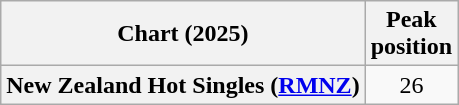<table class="wikitable sortable plainrowheaders" style="text-align:center">
<tr>
<th scope="col">Chart (2025)</th>
<th scope="col">Peak<br>position</th>
</tr>
<tr>
<th scope="row">New Zealand Hot Singles (<a href='#'>RMNZ</a>)</th>
<td>26</td>
</tr>
</table>
